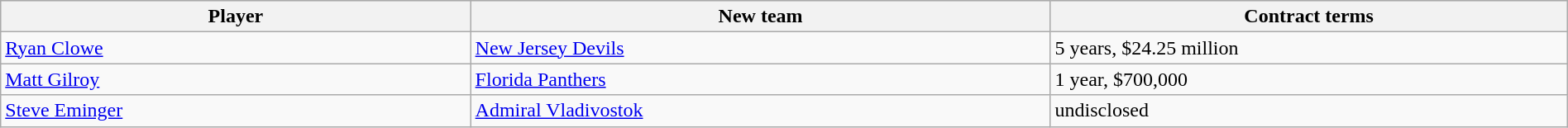<table class="wikitable" style="width:100%;">
<tr style="text-align:center; background:#ddd;">
<th style="width:30%;">Player</th>
<th style="width:37%;">New team</th>
<th style="width:33%;">Contract terms</th>
</tr>
<tr>
<td><a href='#'>Ryan Clowe</a></td>
<td><a href='#'>New Jersey Devils</a></td>
<td>5 years, $24.25 million</td>
</tr>
<tr>
<td><a href='#'>Matt Gilroy</a></td>
<td><a href='#'>Florida Panthers</a></td>
<td>1 year, $700,000</td>
</tr>
<tr>
<td><a href='#'>Steve Eminger</a></td>
<td><a href='#'>Admiral Vladivostok</a></td>
<td>undisclosed</td>
</tr>
</table>
